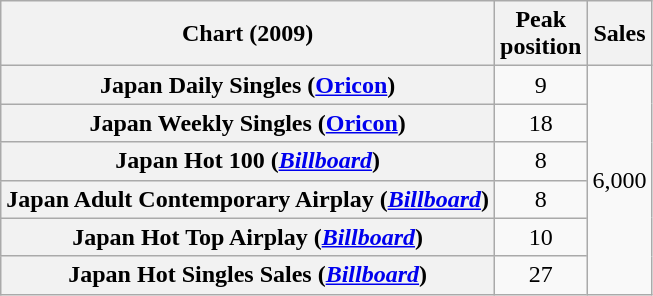<table class="wikitable sortable plainrowheaders" style="text-align:center;">
<tr>
<th scope="col">Chart (2009)</th>
<th scope="col">Peak<br>position</th>
<th scope="col">Sales</th>
</tr>
<tr>
<th scope="row">Japan Daily Singles (<a href='#'>Oricon</a>)</th>
<td style="text-align:center;">9</td>
<td rowspan="9" style="text-align:left;">6,000</td>
</tr>
<tr>
<th scope="row">Japan Weekly Singles (<a href='#'>Oricon</a>)</th>
<td style="text-align:center;">18</td>
</tr>
<tr>
<th scope="row">Japan Hot 100 (<em><a href='#'>Billboard</a></em>)</th>
<td style="text-align:center;">8</td>
</tr>
<tr>
<th scope="row">Japan Adult Contemporary Airplay (<em><a href='#'>Billboard</a></em>)</th>
<td style="text-align:center;">8</td>
</tr>
<tr>
<th scope="row">Japan Hot Top Airplay (<em><a href='#'>Billboard</a></em>)</th>
<td style="text-align:center;">10</td>
</tr>
<tr>
<th scope="row">Japan Hot Singles Sales (<em><a href='#'>Billboard</a></em>)</th>
<td style="text-align:center;">27</td>
</tr>
</table>
